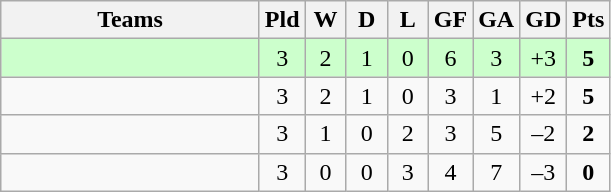<table class="wikitable" style="text-align: center;">
<tr>
<th width=165>Teams</th>
<th width=20>Pld</th>
<th width=20>W</th>
<th width=20>D</th>
<th width=20>L</th>
<th width=20>GF</th>
<th width=20>GA</th>
<th width=20>GD</th>
<th width=20>Pts</th>
</tr>
<tr align=center style="background:#ccffcc;">
<td style="text-align:left;"></td>
<td>3</td>
<td>2</td>
<td>1</td>
<td>0</td>
<td>6</td>
<td>3</td>
<td>+3</td>
<td><strong>5</strong></td>
</tr>
<tr align=center>
<td style="text-align:left;"></td>
<td>3</td>
<td>2</td>
<td>1</td>
<td>0</td>
<td>3</td>
<td>1</td>
<td>+2</td>
<td><strong>5</strong></td>
</tr>
<tr align=center>
<td style="text-align:left;"></td>
<td>3</td>
<td>1</td>
<td>0</td>
<td>2</td>
<td>3</td>
<td>5</td>
<td>–2</td>
<td><strong>2</strong></td>
</tr>
<tr align=center>
<td style="text-align:left;"></td>
<td>3</td>
<td>0</td>
<td>0</td>
<td>3</td>
<td>4</td>
<td>7</td>
<td>–3</td>
<td><strong>0</strong></td>
</tr>
</table>
